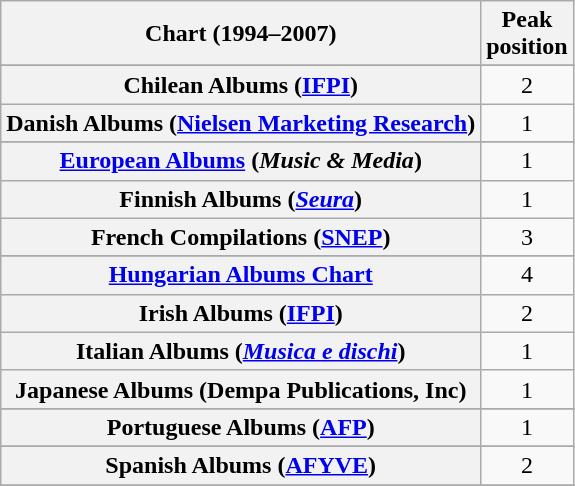<table class="wikitable sortable plainrowheaders" style="text-align:center;">
<tr>
<th scope="col">Chart (1994–2007)</th>
<th scope="col">Peak<br>position</th>
</tr>
<tr>
</tr>
<tr>
</tr>
<tr>
</tr>
<tr>
</tr>
<tr>
</tr>
<tr>
<th scope="row">Chilean Albums (<a href='#'>IFPI</a>)</th>
<td>2</td>
</tr>
<tr>
<th scope="row">Danish Albums (<a href='#'>Nielsen Marketing Research</a>)</th>
<td>1</td>
</tr>
<tr>
</tr>
<tr>
<th scope="row"><a href='#'>European Albums</a> (<em>Music & Media</em>)</th>
<td>1</td>
</tr>
<tr>
<th scope="row">Finnish Albums (<em><a href='#'>Seura</a></em>)</th>
<td>1</td>
</tr>
<tr>
<th scope="row">French Compilations (<a href='#'>SNEP</a>)</th>
<td>3</td>
</tr>
<tr>
</tr>
<tr>
<th scope="row"><a href='#'>Hungarian Albums Chart</a></th>
<td>4</td>
</tr>
<tr>
<th scope="row">Irish Albums (<a href='#'>IFPI</a>)</th>
<td>2</td>
</tr>
<tr>
<th scope="row">Italian Albums (<em><a href='#'>Musica e dischi</a></em>)</th>
<td>1</td>
</tr>
<tr>
<th scope="row">Japanese Albums (Dempa Publications, Inc)</th>
<td>1</td>
</tr>
<tr>
</tr>
<tr>
</tr>
<tr>
<th scope="row">Portuguese Albums (<a href='#'>AFP</a>)</th>
<td>1</td>
</tr>
<tr>
</tr>
<tr>
<th scope="row">Spanish Albums (<a href='#'>AFYVE</a>)</th>
<td>2</td>
</tr>
<tr>
</tr>
<tr>
</tr>
<tr>
</tr>
<tr>
</tr>
<tr>
</tr>
<tr>
</tr>
<tr>
</tr>
<tr>
</tr>
</table>
